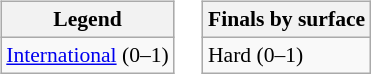<table>
<tr valign=top>
<td><br><table class=wikitable style="font-size:90%">
<tr>
<th>Legend</th>
</tr>
<tr>
<td><a href='#'>International</a> (0–1)</td>
</tr>
</table>
</td>
<td><br><table class=wikitable style="font-size:90%">
<tr>
<th>Finals by surface</th>
</tr>
<tr>
<td>Hard (0–1)</td>
</tr>
</table>
</td>
</tr>
</table>
